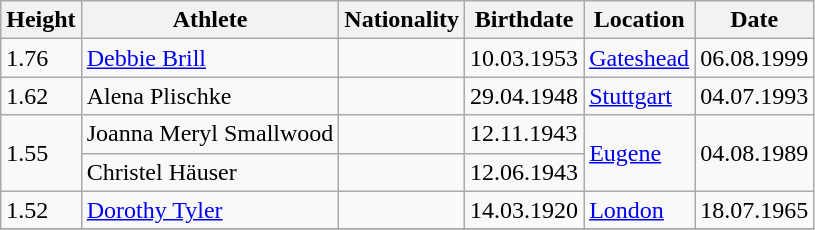<table class="wikitable">
<tr>
<th>Height</th>
<th>Athlete</th>
<th>Nationality</th>
<th>Birthdate</th>
<th>Location</th>
<th>Date</th>
</tr>
<tr>
<td>1.76</td>
<td><a href='#'>Debbie Brill</a></td>
<td></td>
<td>10.03.1953</td>
<td><a href='#'>Gateshead</a></td>
<td>06.08.1999</td>
</tr>
<tr>
<td>1.62</td>
<td>Alena Plischke</td>
<td></td>
<td>29.04.1948</td>
<td><a href='#'>Stuttgart</a></td>
<td>04.07.1993</td>
</tr>
<tr>
<td rowspan=2>1.55</td>
<td>Joanna Meryl Smallwood</td>
<td></td>
<td>12.11.1943</td>
<td rowspan=2><a href='#'>Eugene</a></td>
<td rowspan=2>04.08.1989</td>
</tr>
<tr>
<td>Christel Häuser</td>
<td></td>
<td>12.06.1943</td>
</tr>
<tr>
<td>1.52</td>
<td><a href='#'>Dorothy Tyler</a></td>
<td></td>
<td>14.03.1920</td>
<td><a href='#'>London</a></td>
<td>18.07.1965</td>
</tr>
<tr>
</tr>
</table>
